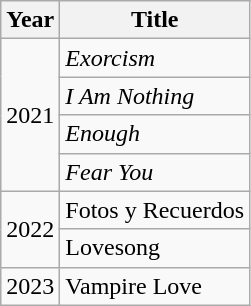<table class="wikitable">
<tr>
<th>Year</th>
<th>Title</th>
</tr>
<tr>
<td rowspan="4">2021</td>
<td><em>Exorcism</em></td>
</tr>
<tr>
<td><em>I Am Nothing</em></td>
</tr>
<tr>
<td><em>Enough</em></td>
</tr>
<tr>
<td><em>Fear You</em></td>
</tr>
<tr>
<td rowspan="2">2022</td>
<td>Fotos y Recuerdos</td>
</tr>
<tr>
<td>Lovesong</td>
</tr>
<tr>
<td>2023</td>
<td>Vampire Love</td>
</tr>
</table>
